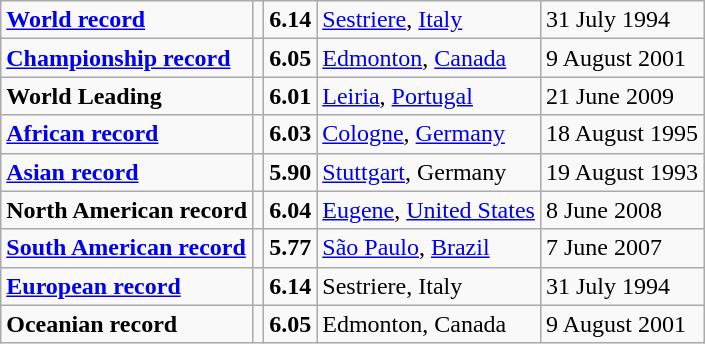<table class="wikitable">
<tr>
<td><strong><a href='#'>World record</a></strong></td>
<td></td>
<td><strong>6.14</strong></td>
<td><a href='#'>Sestriere</a>, <a href='#'>Italy</a></td>
<td>31 July 1994</td>
</tr>
<tr>
<td><strong><a href='#'>Championship record</a></strong></td>
<td></td>
<td><strong>6.05</strong></td>
<td><a href='#'>Edmonton</a>, <a href='#'>Canada</a></td>
<td>9 August 2001</td>
</tr>
<tr>
<td><strong>World Leading</strong></td>
<td></td>
<td><strong>6.01</strong></td>
<td><a href='#'>Leiria</a>, <a href='#'>Portugal</a></td>
<td>21 June 2009</td>
</tr>
<tr>
<td><strong><a href='#'>African record</a></strong></td>
<td></td>
<td><strong>6.03</strong></td>
<td><a href='#'>Cologne</a>, <a href='#'>Germany</a></td>
<td>18 August 1995</td>
</tr>
<tr>
<td><strong><a href='#'>Asian record</a></strong></td>
<td></td>
<td><strong>5.90</strong></td>
<td><a href='#'>Stuttgart</a>, Germany</td>
<td>19 August 1993</td>
</tr>
<tr>
<td><strong>North American record</strong></td>
<td></td>
<td><strong>6.04</strong></td>
<td><a href='#'>Eugene</a>, <a href='#'>United States</a></td>
<td>8 June 2008</td>
</tr>
<tr>
<td><strong><a href='#'>South American record</a></strong></td>
<td></td>
<td><strong>5.77</strong></td>
<td><a href='#'>São Paulo</a>, <a href='#'>Brazil</a></td>
<td>7 June 2007</td>
</tr>
<tr>
<td><strong><a href='#'>European record</a></strong></td>
<td></td>
<td><strong>6.14</strong></td>
<td>Sestriere, Italy</td>
<td>31 July 1994</td>
</tr>
<tr>
<td><strong>Oceanian record</strong></td>
<td></td>
<td><strong>6.05</strong></td>
<td>Edmonton, Canada</td>
<td>9 August 2001</td>
</tr>
</table>
